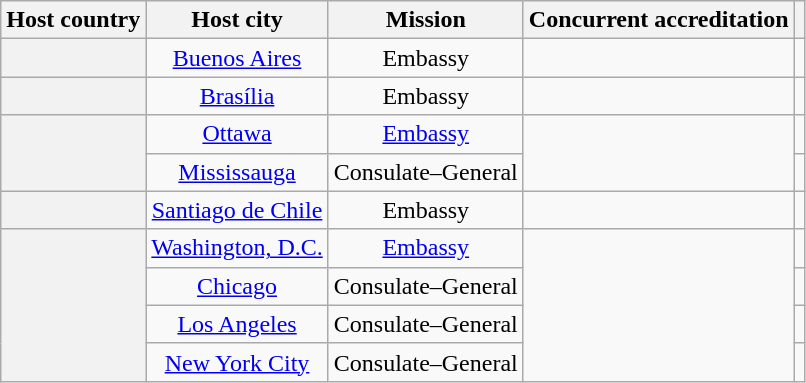<table class="wikitable plainrowheaders" style="text-align:center;">
<tr>
<th scope="col">Host country</th>
<th scope="col">Host city</th>
<th scope="col">Mission</th>
<th scope="col">Concurrent accreditation</th>
<th scope="col"></th>
</tr>
<tr>
<th scope="row"></th>
<td><a href='#'>Buenos Aires</a></td>
<td>Embassy</td>
<td></td>
<td></td>
</tr>
<tr>
<th scope="row"></th>
<td><a href='#'>Brasília</a></td>
<td>Embassy</td>
<td></td>
<td></td>
</tr>
<tr>
<th scope="row" rowspan="2"></th>
<td><a href='#'>Ottawa</a></td>
<td><a href='#'>Embassy</a></td>
<td rowspan="2"></td>
<td></td>
</tr>
<tr>
<td><a href='#'>Mississauga</a></td>
<td>Consulate–General</td>
<td></td>
</tr>
<tr>
<th scope="row"></th>
<td><a href='#'>Santiago de Chile</a></td>
<td>Embassy</td>
<td></td>
<td></td>
</tr>
<tr>
<th scope="row" rowspan="4"></th>
<td><a href='#'>Washington, D.C.</a></td>
<td><a href='#'>Embassy</a></td>
<td rowspan="4"></td>
<td></td>
</tr>
<tr>
<td><a href='#'>Chicago</a></td>
<td>Consulate–General</td>
<td></td>
</tr>
<tr>
<td><a href='#'>Los Angeles</a></td>
<td>Consulate–General</td>
<td></td>
</tr>
<tr>
<td><a href='#'>New York City</a></td>
<td>Consulate–General</td>
<td></td>
</tr>
</table>
